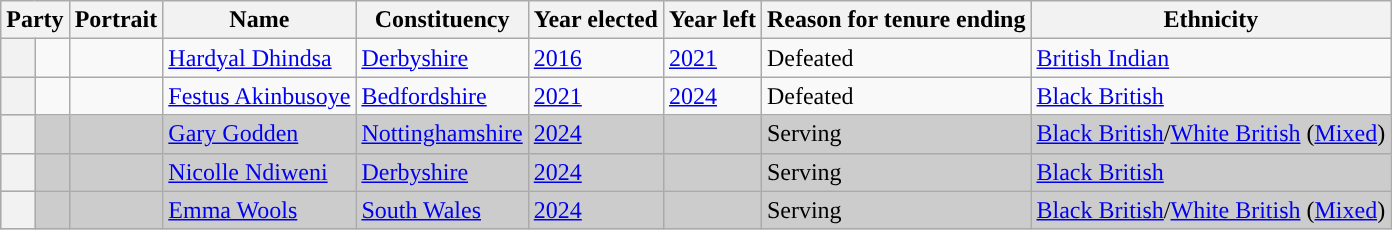<table class="wikitable sortable">
<tr>
<th colspan="2">Party</th>
<th>Portrait</th>
<th>Name</th>
<th>Constituency</th>
<th>Year elected</th>
<th>Year left</th>
<th>Reason for tenure ending</th>
<th>Ethnicity</th>
</tr>
<tr style=>
<th style="background-color: "></th>
<td></td>
<td></td>
<td><a href='#'>Hardyal Dhindsa</a></td>
<td><a href='#'>Derbyshire</a></td>
<td><a href='#'>2016</a></td>
<td><a href='#'>2021</a></td>
<td>Defeated</td>
<td><a href='#'>British Indian</a></td>
</tr>
<tr>
<th style="background-color: "></th>
<td></td>
<td></td>
<td><a href='#'>Festus Akinbusoye</a></td>
<td><a href='#'>Bedfordshire</a></td>
<td><a href='#'>2021</a></td>
<td><a href='#'>2024</a></td>
<td>Defeated</td>
<td><a href='#'>Black British</a></td>
</tr>
<tr style="background:#ccc;">
<th style="background-color: "></th>
<td></td>
<td></td>
<td><a href='#'>Gary Godden</a></td>
<td><a href='#'>Nottinghamshire</a></td>
<td><a href='#'>2024</a></td>
<td></td>
<td>Serving</td>
<td><a href='#'>Black British</a>/<a href='#'>White British</a> (<a href='#'>Mixed</a>)</td>
</tr>
<tr style="background:#ccc;">
<th style="background-color: "></th>
<td></td>
<td></td>
<td><a href='#'>Nicolle Ndiweni</a></td>
<td><a href='#'>Derbyshire</a></td>
<td><a href='#'>2024</a></td>
<td></td>
<td>Serving</td>
<td><a href='#'>Black British</a></td>
</tr>
<tr style="background:#ccc;">
<th style="background-color: "></th>
<td></td>
<td></td>
<td><a href='#'>Emma Wools</a></td>
<td><a href='#'>South Wales</a></td>
<td><a href='#'>2024</a></td>
<td></td>
<td>Serving</td>
<td><a href='#'>Black British</a>/<a href='#'>White British</a> (<a href='#'>Mixed</a>)</td>
</tr>
</table>
